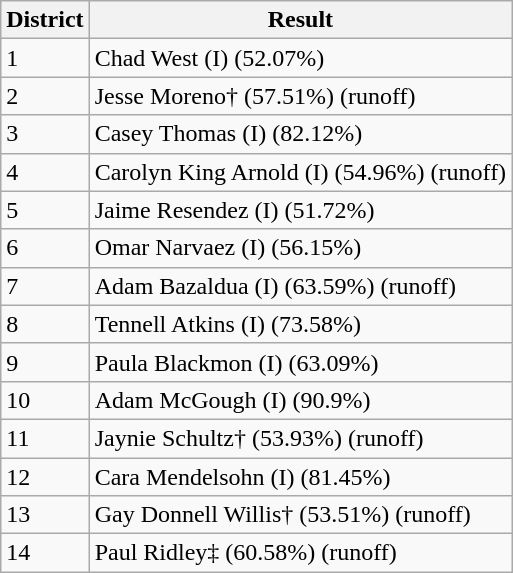<table class="wikitable">
<tr>
<th>District</th>
<th>Result</th>
</tr>
<tr>
<td>1</td>
<td> Chad West (I) (52.07%)</td>
</tr>
<tr>
<td>2</td>
<td> Jesse Moreno† (57.51%) (runoff)</td>
</tr>
<tr>
<td>3</td>
<td> Casey Thomas (I) (82.12%)</td>
</tr>
<tr>
<td>4</td>
<td> Carolyn King Arnold (I) (54.96%) (runoff)</td>
</tr>
<tr>
<td>5</td>
<td> Jaime Resendez (I) (51.72%)</td>
</tr>
<tr>
<td>6</td>
<td> Omar Narvaez (I) (56.15%)</td>
</tr>
<tr>
<td>7</td>
<td> Adam Bazaldua (I) (63.59%) (runoff)</td>
</tr>
<tr>
<td>8</td>
<td> Tennell Atkins (I) (73.58%)</td>
</tr>
<tr>
<td>9</td>
<td> Paula Blackmon (I) (63.09%)</td>
</tr>
<tr>
<td>10</td>
<td> Adam McGough (I) (90.9%)</td>
</tr>
<tr>
<td>11</td>
<td> Jaynie Schultz† (53.93%) (runoff)</td>
</tr>
<tr>
<td>12</td>
<td> Cara Mendelsohn (I) (81.45%)</td>
</tr>
<tr>
<td>13</td>
<td> Gay Donnell Willis† (53.51%) (runoff)</td>
</tr>
<tr>
<td>14</td>
<td> Paul Ridley‡ (60.58%) (runoff)</td>
</tr>
</table>
